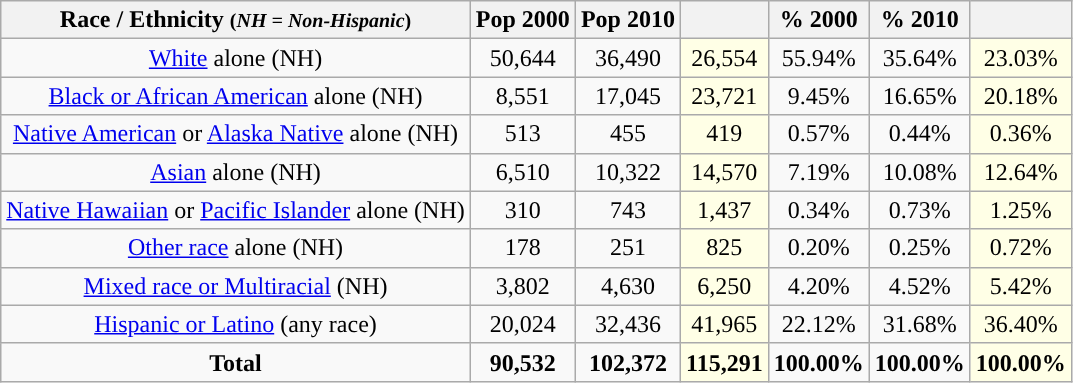<table class="wikitable" style="text-align:center;">
<tr>
<th>Race / Ethnicity <small>(<em>NH = Non-Hispanic</em>)</small></th>
<th>Pop 2000</th>
<th>Pop 2010</th>
<th></th>
<th>% 2000</th>
<th>% 2010</th>
<th></th>
</tr>
<tr>
<td><a href='#'>White</a> alone (NH)</td>
<td>50,644</td>
<td>36,490</td>
<td style='background: #ffffe6;'>26,554</td>
<td>55.94%</td>
<td>35.64%</td>
<td style='background: #ffffe6;'>23.03%</td>
</tr>
<tr>
<td><a href='#'>Black or African American</a> alone (NH)</td>
<td>8,551</td>
<td>17,045</td>
<td style='background: #ffffe6;'>23,721</td>
<td>9.45%</td>
<td>16.65%</td>
<td style='background: #ffffe6;'>20.18%</td>
</tr>
<tr>
<td><a href='#'>Native American</a> or <a href='#'>Alaska Native</a> alone (NH)</td>
<td>513</td>
<td>455</td>
<td style='background: #ffffe6;'>419</td>
<td>0.57%</td>
<td>0.44%</td>
<td style='background: #ffffe6;'>0.36%</td>
</tr>
<tr>
<td><a href='#'>Asian</a> alone (NH)</td>
<td>6,510</td>
<td>10,322</td>
<td style='background: #ffffe6;'>14,570</td>
<td>7.19%</td>
<td>10.08%</td>
<td style='background: #ffffe6;'>12.64%</td>
</tr>
<tr>
<td><a href='#'>Native Hawaiian</a> or <a href='#'>Pacific Islander</a> alone (NH)</td>
<td>310</td>
<td>743</td>
<td style='background: #ffffe6;'>1,437</td>
<td>0.34%</td>
<td>0.73%</td>
<td style='background: #ffffe6;'>1.25%</td>
</tr>
<tr>
<td><a href='#'>Other race</a> alone (NH)</td>
<td>178</td>
<td>251</td>
<td style='background: #ffffe6;'>825</td>
<td>0.20%</td>
<td>0.25%</td>
<td style='background: #ffffe6;'>0.72%</td>
</tr>
<tr>
<td><a href='#'>Mixed race or Multiracial</a> (NH)</td>
<td>3,802</td>
<td>4,630</td>
<td style='background: #ffffe6;'>6,250</td>
<td>4.20%</td>
<td>4.52%</td>
<td style='background: #ffffe6;'>5.42%</td>
</tr>
<tr>
<td><a href='#'>Hispanic or Latino</a> (any race)</td>
<td>20,024</td>
<td>32,436</td>
<td style='background: #ffffe6;'>41,965</td>
<td>22.12%</td>
<td>31.68%</td>
<td style='background: #ffffe6;'>36.40%</td>
</tr>
<tr>
<td><strong>Total</strong></td>
<td><strong>90,532</strong></td>
<td><strong>102,372</strong></td>
<td style='background: #ffffe6;'><strong>115,291</strong></td>
<td><strong>100.00%</strong></td>
<td><strong>100.00%</strong></td>
<td style='background: #ffffe6;'><strong>100.00%</strong></td>
</tr>
</table>
